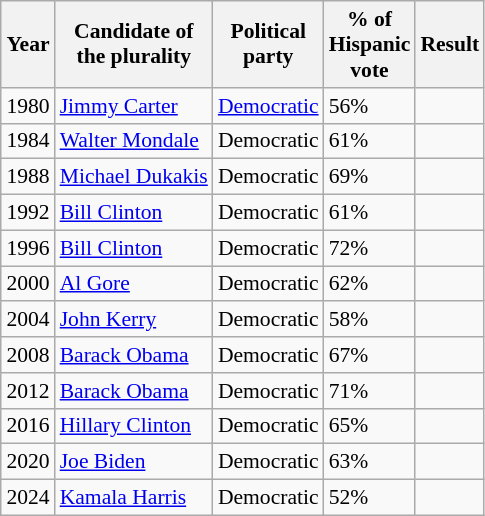<table class="wikitable sortable" style="float:left; font-size:90%; margin:0 0 1em 1em;">
<tr>
<th>Year</th>
<th>Candidate of<br>the plurality</th>
<th>Political <br> party</th>
<th>% of<br>Hispanic<br>vote</th>
<th>Result</th>
</tr>
<tr>
<td>1980</td>
<td><a href='#'>Jimmy Carter</a></td>
<td><a href='#'>Democratic</a></td>
<td>56%</td>
<td></td>
</tr>
<tr>
<td>1984</td>
<td><a href='#'>Walter Mondale</a></td>
<td>Democratic</td>
<td>61%</td>
<td></td>
</tr>
<tr>
<td>1988</td>
<td><a href='#'>Michael Dukakis</a></td>
<td>Democratic</td>
<td>69%</td>
<td></td>
</tr>
<tr>
<td>1992</td>
<td><a href='#'>Bill Clinton</a></td>
<td>Democratic</td>
<td>61%</td>
<td></td>
</tr>
<tr>
<td>1996</td>
<td><a href='#'>Bill Clinton</a></td>
<td>Democratic</td>
<td>72%</td>
<td></td>
</tr>
<tr>
<td>2000</td>
<td><a href='#'>Al Gore</a></td>
<td>Democratic</td>
<td>62%</td>
<td></td>
</tr>
<tr>
<td>2004</td>
<td><a href='#'>John Kerry</a></td>
<td>Democratic</td>
<td>58%</td>
<td></td>
</tr>
<tr>
<td>2008</td>
<td><a href='#'>Barack Obama</a></td>
<td>Democratic</td>
<td>67%</td>
<td></td>
</tr>
<tr>
<td>2012</td>
<td><a href='#'>Barack Obama</a></td>
<td>Democratic</td>
<td>71%</td>
<td></td>
</tr>
<tr>
<td>2016</td>
<td><a href='#'>Hillary Clinton</a></td>
<td>Democratic</td>
<td>65%</td>
<td></td>
</tr>
<tr>
<td>2020</td>
<td><a href='#'>Joe Biden</a></td>
<td>Democratic</td>
<td>63%</td>
<td></td>
</tr>
<tr>
<td>2024</td>
<td><a href='#'>Kamala Harris</a></td>
<td>Democratic</td>
<td>52%</td>
<td></td>
</tr>
</table>
